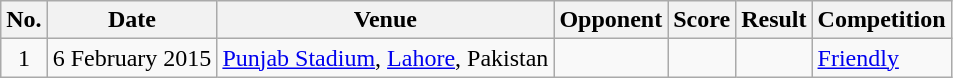<table class="wikitable plainrowheaders sortable">
<tr>
<th scope="col">No.</th>
<th scope="col">Date</th>
<th scope="col">Venue</th>
<th scope="col">Opponent</th>
<th scope="col">Score</th>
<th scope="col">Result</th>
<th scope="col">Competition</th>
</tr>
<tr>
<td align="center">1</td>
<td>6 February 2015</td>
<td><a href='#'>Punjab Stadium</a>, <a href='#'>Lahore</a>, Pakistan</td>
<td></td>
<td align="center"></td>
<td align="center"></td>
<td><a href='#'>Friendly</a></td>
</tr>
</table>
